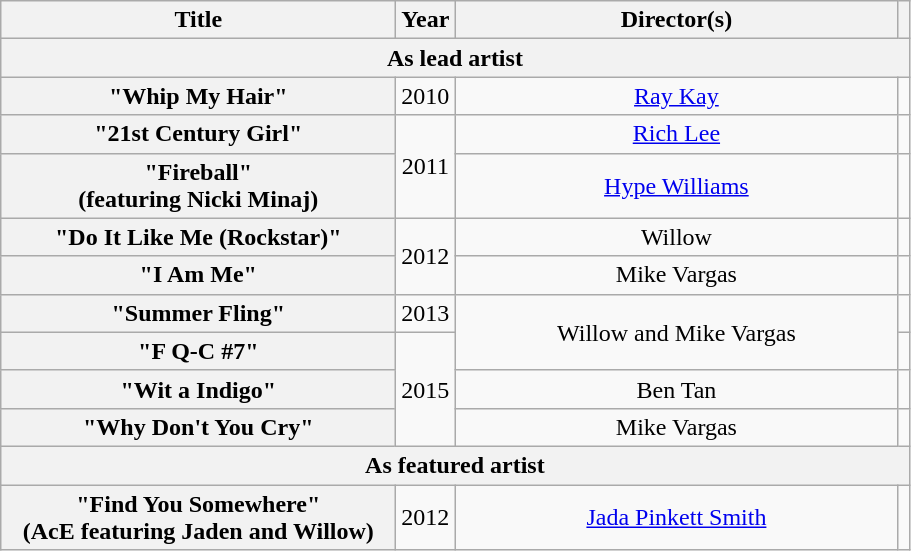<table class="wikitable plainrowheaders" style="text-align:center;">
<tr>
<th scope="col" style="width:16em;">Title</th>
<th scope="col">Year</th>
<th scope="col" style="width:18em;">Director(s)</th>
<th scope="col"></th>
</tr>
<tr>
<th scope="col" colspan="5">As lead artist</th>
</tr>
<tr>
<th scope="row">"Whip My Hair"</th>
<td>2010</td>
<td><a href='#'>Ray Kay</a></td>
<td></td>
</tr>
<tr>
<th scope="row">"21st Century Girl"</th>
<td rowspan="2">2011</td>
<td><a href='#'>Rich Lee</a></td>
<td></td>
</tr>
<tr>
<th scope="row">"Fireball"<br><span>(featuring Nicki Minaj)</span></th>
<td><a href='#'>Hype Williams</a></td>
<td></td>
</tr>
<tr>
<th scope="row">"Do It Like Me (Rockstar)"</th>
<td rowspan="2">2012</td>
<td>Willow</td>
<td></td>
</tr>
<tr>
<th scope="row">"I Am Me"</th>
<td>Mike Vargas</td>
<td></td>
</tr>
<tr>
<th scope="row">"Summer Fling"</th>
<td>2013</td>
<td rowspan="2">Willow and Mike Vargas</td>
<td></td>
</tr>
<tr>
<th scope="row">"F Q-C #7"</th>
<td rowspan="3">2015</td>
<td></td>
</tr>
<tr>
<th scope="row">"Wit a Indigo"</th>
<td>Ben Tan</td>
<td></td>
</tr>
<tr>
<th scope="row">"Why Don't You Cry"</th>
<td>Mike Vargas</td>
<td></td>
</tr>
<tr>
<th scope="col" colspan="5">As featured artist</th>
</tr>
<tr>
<th scope="row">"Find You Somewhere"<br><span>(AcE featuring Jaden and Willow)</span></th>
<td>2012</td>
<td><a href='#'>Jada Pinkett Smith</a></td>
<td></td>
</tr>
</table>
